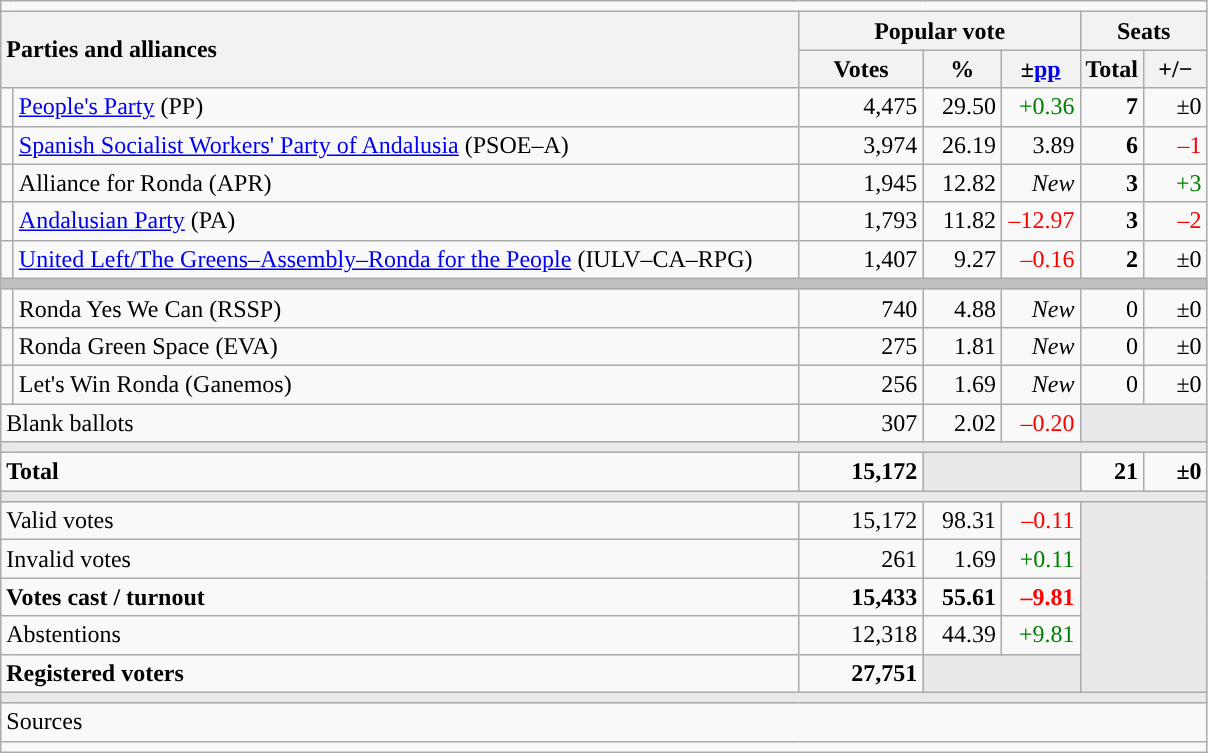<table class="wikitable" style="text-align:right;">
<tr>
<td colspan="7"></td>
</tr>
<tr>
<th style="text-align:left;" rowspan="2" colspan="2" width="525">Parties and alliances</th>
<th colspan="3">Popular vote</th>
<th colspan="2">Seats</th>
</tr>
<tr>
<th width="75">Votes</th>
<th width="45">%</th>
<th width="45">±<a href='#'>pp</a></th>
<th width="35">Total</th>
<th width="35">+/−</th>
</tr>
<tr>
<td width="1" style="color:inherit;background:"></td>
<td align="left"><a href='#'>People's Party</a> (PP)</td>
<td>4,475</td>
<td>29.50</td>
<td style="color:green;">+0.36</td>
<td><strong>7</strong></td>
<td>±0</td>
</tr>
<tr>
<td style="color:inherit;background:"></td>
<td align="left"><a href='#'>Spanish Socialist Workers' Party of Andalusia</a> (PSOE–A)</td>
<td>3,974</td>
<td>26.19</td>
<td>3.89</td>
<td><strong>6</strong></td>
<td style="color:red;">–1</td>
</tr>
<tr>
<td style="color:inherit;background:"></td>
<td align="left">Alliance for Ronda (APR)</td>
<td>1,945</td>
<td>12.82</td>
<td><em>New</em></td>
<td><strong>3</strong></td>
<td style="color:green;">+3</td>
</tr>
<tr>
<td style="color:inherit;background:"></td>
<td align="left"><a href='#'>Andalusian Party</a> (PA)</td>
<td>1,793</td>
<td>11.82</td>
<td style="color:red;">–12.97</td>
<td><strong>3</strong></td>
<td style="color:red;">–2</td>
</tr>
<tr>
<td style="color:inherit;background:"></td>
<td align="left"><a href='#'>United Left/The Greens–Assembly–Ronda for the People</a> (IULV–CA–RPG)</td>
<td>1,407</td>
<td>9.27</td>
<td style="color:red;">–0.16</td>
<td><strong>2</strong></td>
<td>±0</td>
</tr>
<tr>
<td colspan="7" bgcolor="#C0C0C0"></td>
</tr>
<tr>
<td style="color:inherit;background:"></td>
<td align="left">Ronda Yes We Can (RSSP)</td>
<td>740</td>
<td>4.88</td>
<td><em>New</em></td>
<td>0</td>
<td>±0</td>
</tr>
<tr>
<td style="color:inherit;background:"></td>
<td align="left">Ronda Green Space (EVA)</td>
<td>275</td>
<td>1.81</td>
<td><em>New</em></td>
<td>0</td>
<td>±0</td>
</tr>
<tr>
<td style="color:inherit;background:"></td>
<td align="left">Let's Win Ronda (Ganemos)</td>
<td>256</td>
<td>1.69</td>
<td><em>New</em></td>
<td>0</td>
<td>±0</td>
</tr>
<tr>
<td align="left" colspan="2">Blank ballots</td>
<td>307</td>
<td>2.02</td>
<td style="color:red;">–0.20</td>
<td bgcolor="#E9E9E9" colspan="2"></td>
</tr>
<tr>
<td colspan="7" bgcolor="#E9E9E9"></td>
</tr>
<tr style="font-weight:bold;">
<td align="left" colspan="2">Total</td>
<td>15,172</td>
<td bgcolor="#E9E9E9" colspan="2"></td>
<td>21</td>
<td>±0</td>
</tr>
<tr>
<td colspan="7" bgcolor="#E9E9E9"></td>
</tr>
<tr>
<td align="left" colspan="2">Valid votes</td>
<td>15,172</td>
<td>98.31</td>
<td style="color:red;">–0.11</td>
<td bgcolor="#E9E9E9" colspan="2" rowspan="5"></td>
</tr>
<tr>
<td align="left" colspan="2">Invalid votes</td>
<td>261</td>
<td>1.69</td>
<td style="color:green;">+0.11</td>
</tr>
<tr style="font-weight:bold;">
<td align="left" colspan="2">Votes cast / turnout</td>
<td>15,433</td>
<td>55.61</td>
<td style="color:red;">–9.81</td>
</tr>
<tr>
<td align="left" colspan="2">Abstentions</td>
<td>12,318</td>
<td>44.39</td>
<td style="color:green;">+9.81</td>
</tr>
<tr style="font-weight:bold;">
<td align="left" colspan="2">Registered voters</td>
<td>27,751</td>
<td bgcolor="#E9E9E9" colspan="2"></td>
</tr>
<tr>
<td colspan="7" bgcolor="#E9E9E9"></td>
</tr>
<tr>
<td align="left" colspan="7">Sources</td>
</tr>
<tr>
<td colspan="7" style="text-align:left; max-width:790px;"></td>
</tr>
</table>
